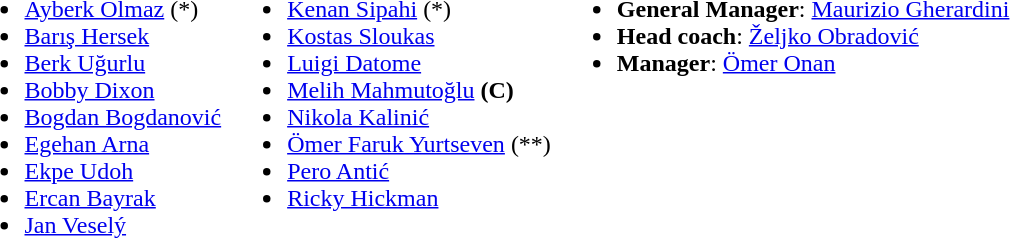<table>
<tr valign="top">
<td><br><ul><li> <a href='#'>Ayberk Olmaz</a> (*)</li><li> <a href='#'>Barış Hersek</a></li><li> <a href='#'>Berk Uğurlu</a></li><li>  <a href='#'>Bobby Dixon</a></li><li> <a href='#'>Bogdan Bogdanović</a></li><li> <a href='#'>Egehan Arna</a></li><li> <a href='#'>Ekpe Udoh</a></li><li> <a href='#'>Ercan Bayrak</a></li><li> <a href='#'>Jan Veselý</a></li></ul></td>
<td><br><ul><li>  <a href='#'>Kenan Sipahi</a> (*)</li><li> <a href='#'>Kostas Sloukas</a></li><li> <a href='#'>Luigi Datome</a></li><li> <a href='#'>Melih Mahmutoğlu</a> <strong>(C)</strong></li><li> <a href='#'>Nikola Kalinić</a></li><li> <a href='#'>Ömer Faruk Yurtseven</a> (**)</li><li>   <a href='#'>Pero Antić</a></li><li>  <a href='#'>Ricky Hickman</a></li></ul></td>
<td><br><ul><li><strong>General Manager</strong>:  <a href='#'>Maurizio Gherardini</a></li><li><strong>Head coach</strong>:  <a href='#'>Željko Obradović</a></li><li><strong>Manager</strong>:  <a href='#'>Ömer Onan</a></li></ul></td>
</tr>
</table>
